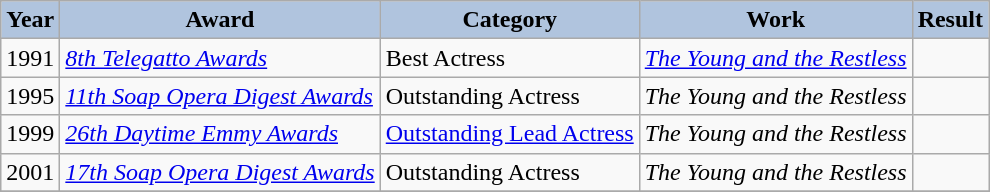<table class="wikitable sortable">
<tr>
<th style="background:#B0C4DE;">Year</th>
<th style="background:#B0C4DE;">Award</th>
<th style="background:#B0C4DE;">Category</th>
<th style="background:#B0C4DE;">Work</th>
<th style="background:#B0C4DE;">Result</th>
</tr>
<tr>
<td>1991</td>
<td><em><a href='#'>8th Telegatto Awards</a></em></td>
<td>Best Actress</td>
<td><em><a href='#'>The Young and the Restless</a></em></td>
<td></td>
</tr>
<tr>
<td>1995</td>
<td><em><a href='#'>11th Soap Opera Digest Awards</a></em></td>
<td>Outstanding Actress</td>
<td><em>The Young and the Restless</em></td>
<td></td>
</tr>
<tr>
<td>1999</td>
<td><em><a href='#'>26th Daytime Emmy Awards</a></em></td>
<td><a href='#'>Outstanding Lead Actress</a></td>
<td><em>The Young and the Restless</em></td>
<td></td>
</tr>
<tr>
<td>2001</td>
<td><em><a href='#'>17th Soap Opera Digest Awards</a></em></td>
<td>Outstanding Actress</td>
<td><em>The Young and the Restless</em></td>
<td></td>
</tr>
<tr>
</tr>
</table>
